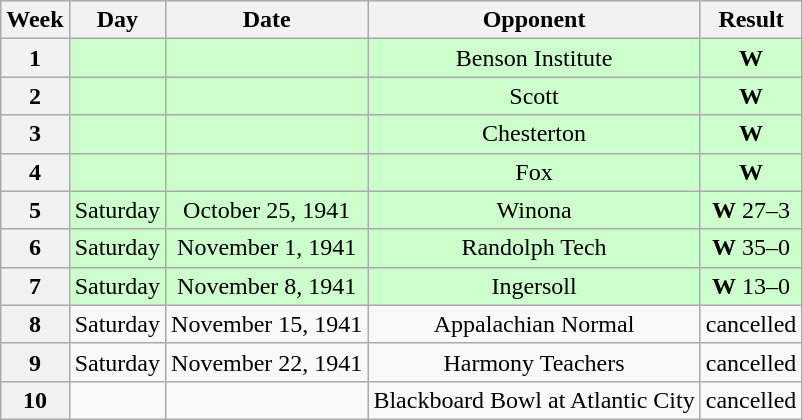<table class="wikitable">
<tr>
<th>Week</th>
<th>Day</th>
<th>Date</th>
<th>Opponent</th>
<th>Result</th>
</tr>
<tr --- align="center" bgcolor="#CCFFCC">
<th>1</th>
<td></td>
<td></td>
<td>Benson Institute</td>
<td><strong>W</strong></td>
</tr>
<tr --- align="center" bgcolor="#CCFFCC">
<th>2</th>
<td></td>
<td></td>
<td>Scott</td>
<td><strong>W</strong></td>
</tr>
<tr --- align="center" bgcolor="#CCFFCC">
<th>3</th>
<td></td>
<td></td>
<td>Chesterton</td>
<td><strong>W</strong></td>
</tr>
<tr --- align="center" bgcolor="#CCFFCC">
<th>4</th>
<td></td>
<td></td>
<td>Fox</td>
<td><strong>W</strong></td>
</tr>
<tr --- align="center" bgcolor="#CCFFCC">
<th>5</th>
<td>Saturday</td>
<td>October 25, 1941</td>
<td>Winona</td>
<td><strong>W</strong>  27–3</td>
</tr>
<tr --- align="center" bgcolor="#CCFFCC">
<th>6</th>
<td>Saturday</td>
<td>November 1, 1941</td>
<td>Randolph Tech</td>
<td><strong>W</strong>  35–0</td>
</tr>
<tr --- align="center" bgcolor="#CCFFCC">
<th>7</th>
<td>Saturday</td>
<td>November 8, 1941</td>
<td>Ingersoll</td>
<td><strong>W</strong>  13–0</td>
</tr>
<tr --- align="center">
<th>8</th>
<td>Saturday</td>
<td>November 15, 1941</td>
<td>Appalachian Normal</td>
<td>cancelled</td>
</tr>
<tr --- align="center">
<th>9</th>
<td>Saturday</td>
<td>November 22, 1941</td>
<td>Harmony Teachers</td>
<td>cancelled</td>
</tr>
<tr --- align="center">
<th>10</th>
<td></td>
<td></td>
<td>Blackboard Bowl at Atlantic City</td>
<td>cancelled</td>
</tr>
</table>
